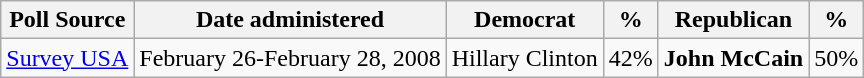<table class="wikitable">
<tr valign=bottom>
<th>Poll Source</th>
<th>Date administered</th>
<th>Democrat</th>
<th>%</th>
<th>Republican</th>
<th>%</th>
</tr>
<tr>
<td><a href='#'>Survey USA</a></td>
<td>February 26-February 28, 2008</td>
<td>Hillary Clinton</td>
<td>42%</td>
<td><strong>John McCain</strong></td>
<td>50%</td>
</tr>
</table>
